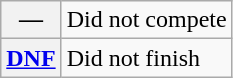<table class="wikitable">
<tr>
<th scope="row">—</th>
<td>Did not compete</td>
</tr>
<tr>
<th scope="row"><a href='#'>DNF</a></th>
<td>Did not finish</td>
</tr>
</table>
